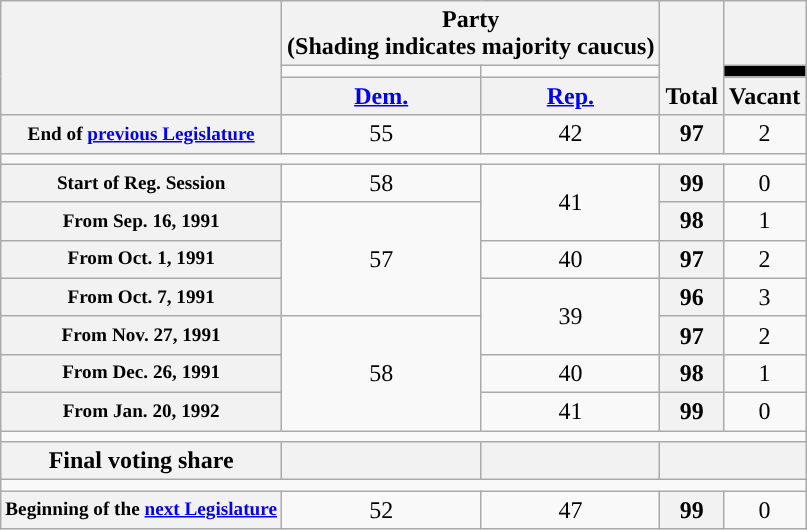<table class=wikitable style="text-align:center">
<tr style="vertical-align:bottom;">
<th rowspan=3></th>
<th colspan=2>Party <div>(Shading indicates majority caucus)</div></th>
<th rowspan=3>Total</th>
<th></th>
</tr>
<tr style="height:5px">
<td style="background-color:"></td>
<td style="background-color:"></td>
<td style="background:black;"></td>
</tr>
<tr>
<th><a href='#'>Dem.</a></th>
<th><a href='#'>Rep.</a></th>
<th>Vacant</th>
</tr>
<tr>
<th style="font-size:80%;">End of <a href='#'>previous Legislature</a></th>
<td>55</td>
<td>42</td>
<th>97</th>
<td>2</td>
</tr>
<tr>
<td colspan=5></td>
</tr>
<tr>
<th style="font-size:80%;">Start of Reg. Session</th>
<td>58</td>
<td rowspan="2">41</td>
<th>99</th>
<td>0</td>
</tr>
<tr>
<th style="font-size:80%;">From Sep. 16, 1991</th>
<td rowspan="3" >57</td>
<th>98</th>
<td>1</td>
</tr>
<tr>
<th style="font-size:80%;">From Oct. 1, 1991</th>
<td>40</td>
<th>97</th>
<td>2</td>
</tr>
<tr>
<th style="font-size:80%;">From Oct. 7, 1991</th>
<td rowspan="2">39</td>
<th>96</th>
<td>3</td>
</tr>
<tr>
<th style="font-size:80%;">From Nov. 27, 1991</th>
<td rowspan="3" >58</td>
<th>97</th>
<td>2</td>
</tr>
<tr>
<th style="font-size:80%;">From Dec. 26, 1991</th>
<td>40</td>
<th>98</th>
<td>1</td>
</tr>
<tr>
<th style="font-size:80%;">From Jan. 20, 1992</th>
<td>41</td>
<th>99</th>
<td>0</td>
</tr>
<tr>
<td colspan=5></td>
</tr>
<tr>
<th>Final voting share</th>
<th></th>
<th></th>
<th colspan=2></th>
</tr>
<tr>
<td colspan=5></td>
</tr>
<tr>
<th style="font-size:80%;">Beginning of the <a href='#'>next Legislature</a></th>
<td>52</td>
<td>47</td>
<th>99</th>
<td>0</td>
</tr>
</table>
